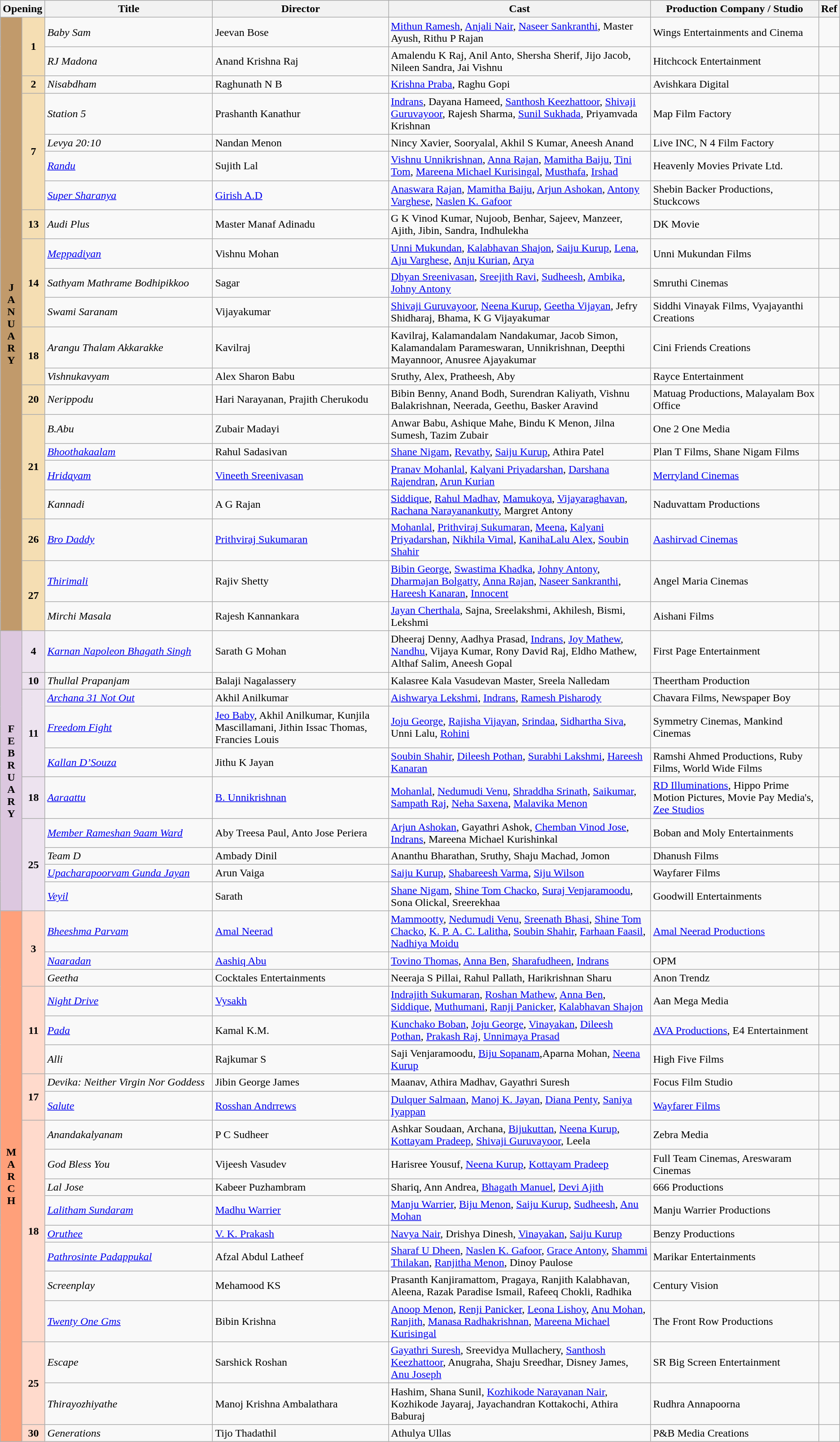<table class="wikitable sortable">
<tr>
<th colspan="2" class="unsortable">Opening</th>
<th style="width:20%;">Title</th>
<th>Director</th>
<th>Cast</th>
<th>Production Company / Studio</th>
<th>Ref</th>
</tr>
<tr>
<td rowspan="21" style="text-align:center; background:#C19A6B; textcolor:#000;"><strong>J<br>A<br>N<br>U<br>A<br>R<br>Y</strong></td>
<td rowspan="2" style="text-align:center;background:#F5DEB3;"><strong>1</strong></td>
<td><em>Baby Sam</em></td>
<td>Jeevan Bose</td>
<td><a href='#'>Mithun Ramesh</a>, <a href='#'>Anjali Nair</a>, <a href='#'>Naseer Sankranthi</a>, Master Ayush, Rithu P Rajan</td>
<td>Wings Entertainments and Cinema</td>
<td></td>
</tr>
<tr>
<td><em>RJ Madona</em></td>
<td>Anand Krishna Raj</td>
<td>Amalendu K Raj, Anil Anto, Shersha Sherif, Jijo Jacob, Nileen Sandra, Jai Vishnu</td>
<td>Hitchcock Entertainment</td>
<td></td>
</tr>
<tr>
<td rowspan="1" style="text-align:center;background:#F5DEB3;"><strong>2</strong></td>
<td><em>Nisabdham</em></td>
<td>Raghunath N B</td>
<td><a href='#'>Krishna Praba</a>, Raghu Gopi</td>
<td>Avishkara Digital</td>
<td></td>
</tr>
<tr>
<td rowspan="4" style="text-align:center;background:#F5DEB3;"><strong>7</strong></td>
<td><em>Station 5</em></td>
<td>Prashanth Kanathur</td>
<td><a href='#'>Indrans</a>, Dayana Hameed, <a href='#'>Santhosh Keezhattoor</a>, <a href='#'>Shivaji Guruvayoor</a>, Rajesh Sharma, <a href='#'>Sunil Sukhada</a>, Priyamvada Krishnan</td>
<td>Map Film Factory</td>
<td></td>
</tr>
<tr>
<td><em>Levya 20:10</em></td>
<td>Nandan Menon</td>
<td>Nincy Xavier, Sooryalal, Akhil S Kumar, Aneesh Anand</td>
<td>Live INC, N 4 Film Factory</td>
<td></td>
</tr>
<tr>
<td><em><a href='#'>Randu</a></em></td>
<td>Sujith Lal</td>
<td><a href='#'>Vishnu Unnikrishnan</a>, <a href='#'>Anna Rajan</a>, <a href='#'>Mamitha Baiju</a>, <a href='#'>Tini Tom</a>, <a href='#'>Mareena Michael Kurisingal</a>, <a href='#'>Musthafa</a>, <a href='#'>Irshad</a></td>
<td>Heavenly Movies Private Ltd.</td>
<td></td>
</tr>
<tr>
<td><em><a href='#'>Super Sharanya</a></em></td>
<td><a href='#'>Girish A.D</a></td>
<td><a href='#'>Anaswara Rajan</a>, <a href='#'>Mamitha Baiju</a>, <a href='#'>Arjun Ashokan</a>, <a href='#'>Antony Varghese</a>, <a href='#'>Naslen K. Gafoor</a></td>
<td>Shebin Backer Productions, Stuckcows</td>
<td></td>
</tr>
<tr>
<td rowspan="1" style="text-align:center;background:#F5DEB3;"><strong>13</strong></td>
<td><em>Audi Plus</em></td>
<td>Master Manaf Adinadu</td>
<td>G K Vinod Kumar, Nujoob, Benhar, Sajeev, Manzeer, Ajith, Jibin, Sandra, Indhulekha</td>
<td>DK Movie</td>
<td></td>
</tr>
<tr>
<td rowspan="3" style="text-align:center;background:#F5DEB3;"><strong>14</strong></td>
<td><em><a href='#'>Meppadiyan</a></em></td>
<td>Vishnu Mohan</td>
<td><a href='#'>Unni Mukundan</a>, <a href='#'>Kalabhavan Shajon</a>, <a href='#'>Saiju Kurup</a>, <a href='#'>Lena</a>, <a href='#'>Aju Varghese</a>, <a href='#'>Anju Kurian</a>, <a href='#'>Arya</a></td>
<td>Unni Mukundan Films</td>
<td></td>
</tr>
<tr>
<td><em>Sathyam Mathrame Bodhipikkoo</em></td>
<td>Sagar</td>
<td><a href='#'>Dhyan Sreenivasan</a>, <a href='#'>Sreejith Ravi</a>, <a href='#'>Sudheesh</a>, <a href='#'>Ambika</a>, <a href='#'>Johny Antony</a></td>
<td>Smruthi Cinemas</td>
<td></td>
</tr>
<tr>
<td><em>Swami Saranam</em></td>
<td>Vijayakumar</td>
<td><a href='#'>Shivaji Guruvayoor</a>, <a href='#'>Neena Kurup</a>, <a href='#'>Geetha Vijayan</a>, Jefry Shidharaj, Bhama, K G Vijayakumar</td>
<td>Siddhi Vinayak Films, Vyajayanthi Creations</td>
<td></td>
</tr>
<tr>
<td rowspan="2" style="text-align:center;background:#F5DEB3;"><strong>18</strong></td>
<td><em>Arangu Thalam Akkarakke</em></td>
<td>Kavilraj</td>
<td>Kavilraj, Kalamandalam Nandakumar, Jacob Simon, Kalamandalam Parameswaran, Unnikrishnan, Deepthi Mayannoor, Anusree Ajayakumar</td>
<td>Cini Friends Creations</td>
<td></td>
</tr>
<tr>
<td><em>Vishnukavyam</em></td>
<td>Alex Sharon Babu</td>
<td>Sruthy, Alex, Pratheesh, Aby</td>
<td>Rayce Entertainment</td>
<td></td>
</tr>
<tr>
<td rowspan="1" style="text-align:center;background:#F5DEB3;"><strong>20</strong></td>
<td><em>Nerippodu</em></td>
<td>Hari Narayanan, Prajith Cherukodu</td>
<td>Bibin Benny, Anand Bodh, Surendran Kaliyath, Vishnu Balakrishnan, Neerada, Geethu, Basker Aravind</td>
<td>Matuag Productions, Malayalam Box Office</td>
<td></td>
</tr>
<tr>
<td rowspan="4" style="text-align:center;background:#F5DEB3;"><strong>21</strong></td>
<td><em>B.Abu</em></td>
<td>Zubair Madayi</td>
<td>Anwar Babu, Ashique Mahe, Bindu K Menon, Jilna Sumesh, Tazim Zubair</td>
<td>One 2 One Media</td>
<td></td>
</tr>
<tr>
<td><em><a href='#'>Bhoothakaalam</a></em></td>
<td>Rahul Sadasivan</td>
<td><a href='#'>Shane Nigam</a>, <a href='#'>Revathy</a>, <a href='#'>Saiju Kurup</a>, Athira Patel</td>
<td>Plan T Films, Shane Nigam Films</td>
<td></td>
</tr>
<tr>
<td><em><a href='#'>Hridayam</a></em></td>
<td><a href='#'>Vineeth Sreenivasan</a></td>
<td><a href='#'>Pranav Mohanlal</a>, <a href='#'>Kalyani Priyadarshan</a>, <a href='#'>Darshana Rajendran</a>, <a href='#'>Arun Kurian</a></td>
<td><a href='#'>Merryland Cinemas</a></td>
<td></td>
</tr>
<tr>
<td><em>Kannadi</em></td>
<td>A G Rajan</td>
<td><a href='#'>Siddique</a>, <a href='#'>Rahul Madhav</a>, <a href='#'>Mamukoya</a>, <a href='#'>Vijayaraghavan</a>, <a href='#'>Rachana Narayanankutty</a>, Margret Antony</td>
<td>Naduvattam Productions</td>
<td></td>
</tr>
<tr>
<td rowspan="1" style="text-align:center;background:#F5DEB3;"><strong>26</strong></td>
<td><em><a href='#'>Bro Daddy</a></em></td>
<td><a href='#'>Prithviraj Sukumaran</a></td>
<td><a href='#'>Mohanlal</a>, <a href='#'>Prithviraj Sukumaran</a>, <a href='#'>Meena</a>, <a href='#'>Kalyani Priyadarshan</a>, <a href='#'>Nikhila Vimal</a>, <a href='#'>Kaniha</a><a href='#'>Lalu Alex</a>, <a href='#'>Soubin Shahir</a></td>
<td><a href='#'>Aashirvad Cinemas</a></td>
<td></td>
</tr>
<tr>
<td rowspan="2" style="text-align:center;background:#F5DEB3;"><strong>27</strong></td>
<td><em><a href='#'>Thirimali</a></em></td>
<td>Rajiv Shetty</td>
<td><a href='#'>Bibin George</a>, <a href='#'>Swastima Khadka</a>, <a href='#'>Johny Antony</a>, <a href='#'>Dharmajan Bolgatty</a>, <a href='#'>Anna Rajan</a>, <a href='#'>Naseer Sankranthi</a>, <a href='#'>Hareesh Kanaran</a>, <a href='#'>Innocent</a></td>
<td>Angel Maria Cinemas</td>
<td></td>
</tr>
<tr>
<td><em>Mirchi Masala</em></td>
<td>Rajesh Kannankara</td>
<td><a href='#'>Jayan Cherthala</a>, Sajna, Sreelakshmi, Akhilesh, Bismi, Lekshmi</td>
<td>Aishani Films</td>
<td></td>
</tr>
<tr>
<td rowspan="10" style="text-align:center; background:#dcc7df; textcolor:#000;"><strong>F<br>E<br>B<br>R<br>U<br>A<br>R<br>Y</strong></td>
<td rowspan="1" style="text-align:center;background:#ede3ef;"><strong>4</strong></td>
<td><em><a href='#'>Karnan Napoleon Bhagath Singh</a></em></td>
<td>Sarath G Mohan</td>
<td>Dheeraj Denny, Aadhya Prasad, <a href='#'>Indrans</a>, <a href='#'>Joy Mathew</a>, <a href='#'>Nandhu</a>, Vijaya Kumar, Rony David Raj, Eldho Mathew, Althaf Salim, Aneesh Gopal</td>
<td>First Page Entertainment</td>
<td></td>
</tr>
<tr>
<td rowspan="1" style="text-align:center;background:#ede3ef;"><strong>10</strong></td>
<td><em>Thullal Prapanjam</em></td>
<td>Balaji Nagalassery</td>
<td>Kalasree Kala Vasudevan Master, Sreela Nalledam</td>
<td>Theertham Production</td>
<td></td>
</tr>
<tr>
<td rowspan="3" style="text-align:center;background:#ede3ef;"><strong>11</strong></td>
<td><em><a href='#'>Archana 31 Not Out</a></em></td>
<td>Akhil Anilkumar</td>
<td><a href='#'>Aishwarya Lekshmi</a>, <a href='#'>Indrans</a>, <a href='#'>Ramesh Pisharody</a></td>
<td>Chavara Films, Newspaper Boy</td>
<td></td>
</tr>
<tr>
<td><em><a href='#'>Freedom Fight</a></em></td>
<td><a href='#'>Jeo Baby</a>, Akhil Anilkumar, Kunjila Mascillamani, Jithin Issac Thomas, Francies Louis</td>
<td><a href='#'>Joju George</a>, <a href='#'>Rajisha Vijayan</a>, <a href='#'>Srindaa</a>, <a href='#'>Sidhartha Siva</a>, Unni Lalu, <a href='#'>Rohini</a></td>
<td>Symmetry Cinemas, Mankind Cinemas</td>
<td></td>
</tr>
<tr>
<td><em><a href='#'>Kallan D’Souza</a></em></td>
<td>Jithu K Jayan</td>
<td><a href='#'>Soubin Shahir</a>, <a href='#'>Dileesh Pothan</a>, <a href='#'>Surabhi Lakshmi</a>, <a href='#'>Hareesh Kanaran</a></td>
<td>Ramshi Ahmed Productions, Ruby Films, World Wide Films</td>
<td></td>
</tr>
<tr>
<td rowspan="1" style="text-align:center;background:#ede3ef;"><strong>18</strong></td>
<td><em><a href='#'>Aaraattu</a></em></td>
<td><a href='#'>B. Unnikrishnan</a></td>
<td><a href='#'>Mohanlal</a>, <a href='#'>Nedumudi Venu</a>, <a href='#'>Shraddha Srinath</a>, <a href='#'>Saikumar</a>, <a href='#'>Sampath Raj</a>, <a href='#'>Neha Saxena</a>, <a href='#'>Malavika Menon</a></td>
<td><a href='#'>RD Illuminations</a>, Hippo Prime Motion Pictures, Movie Pay Media's, <a href='#'>Zee Studios</a></td>
<td></td>
</tr>
<tr>
<td rowspan="4" style="text-align:center;background:#ede3ef;"><strong>25</strong></td>
<td><em><a href='#'>Member Rameshan 9aam Ward</a></em></td>
<td>Aby Treesa Paul, Anto Jose Periera</td>
<td><a href='#'>Arjun Ashokan</a>, Gayathri Ashok, <a href='#'>Chemban Vinod Jose</a>, <a href='#'>Indrans</a>, Mareena Michael Kurishinkal</td>
<td>Boban and Moly Entertainments</td>
<td></td>
</tr>
<tr>
<td><em>Team D</em></td>
<td>Ambady Dinil</td>
<td>Ananthu Bharathan, Sruthy, Shaju Machad, Jomon</td>
<td>Dhanush Films</td>
<td></td>
</tr>
<tr>
<td><em><a href='#'>Upacharapoorvam Gunda Jayan</a></em></td>
<td>Arun Vaiga</td>
<td><a href='#'>Saiju Kurup</a>, <a href='#'>Shabareesh Varma</a>, <a href='#'>Siju Wilson</a></td>
<td>Wayfarer Films</td>
<td></td>
</tr>
<tr>
<td><em><a href='#'>Veyil</a></em></td>
<td>Sarath</td>
<td><a href='#'>Shane Nigam</a>, <a href='#'>Shine Tom Chacko</a>, <a href='#'>Suraj Venjaramoodu</a>, Sona Olickal, Sreerekhaa</td>
<td>Goodwill Entertainments</td>
<td></td>
</tr>
<tr>
<td rowspan="19" style="text-align:center; background:#ffa07a; textcolor:#000;"><strong>M<br>A<br>R<br>C<br>H</strong></td>
<td rowspan="3" style="text-align:center;background:#ffdacc;"><strong>3</strong></td>
<td><em><a href='#'>Bheeshma Parvam</a></em></td>
<td><a href='#'>Amal Neerad</a></td>
<td><a href='#'>Mammootty</a>, <a href='#'>Nedumudi Venu</a>, <a href='#'>Sreenath Bhasi</a>, <a href='#'>Shine Tom Chacko</a>, <a href='#'>K. P. A. C. Lalitha</a>, <a href='#'>Soubin Shahir</a>, <a href='#'>Farhaan Faasil</a>, <a href='#'>Nadhiya Moidu</a></td>
<td><a href='#'>Amal Neerad Productions</a></td>
<td></td>
</tr>
<tr>
<td><em><a href='#'>Naaradan</a></em></td>
<td><a href='#'>Aashiq Abu</a></td>
<td><a href='#'>Tovino Thomas</a>, <a href='#'>Anna Ben</a>, <a href='#'>Sharafudheen</a>, <a href='#'>Indrans</a></td>
<td>OPM</td>
<td></td>
</tr>
<tr>
<td><em>Geetha</em></td>
<td>Cocktales Entertainments</td>
<td>Neeraja S Pillai, Rahul Pallath, Harikrishnan Sharu</td>
<td>Anon Trendz</td>
<td></td>
</tr>
<tr>
<td rowspan="3" style="text-align:center;background:#ffdacc;"><strong>11</strong></td>
<td><em><a href='#'>Night Drive</a></em></td>
<td><a href='#'>Vysakh</a></td>
<td><a href='#'>Indrajith Sukumaran</a>, <a href='#'>Roshan Mathew</a>, <a href='#'>Anna Ben</a>, <a href='#'>Siddique</a>, <a href='#'>Muthumani</a>, <a href='#'>Ranji Panicker</a>, <a href='#'>Kalabhavan Shajon</a></td>
<td>Aan Mega Media</td>
<td></td>
</tr>
<tr>
<td><em><a href='#'>Pada</a></em></td>
<td>Kamal K.M.</td>
<td><a href='#'>Kunchako Boban</a>, <a href='#'>Joju George</a>, <a href='#'>Vinayakan</a>, <a href='#'>Dileesh Pothan</a>, <a href='#'>Prakash Raj</a>, <a href='#'>Unnimaya Prasad</a></td>
<td><a href='#'>AVA Productions</a>, E4 Entertainment</td>
<td></td>
</tr>
<tr>
<td><em>Alli</em></td>
<td>Rajkumar S</td>
<td>Saji Venjaramoodu, <a href='#'>Biju Sopanam</a>,Aparna Mohan, <a href='#'>Neena Kurup</a></td>
<td>High Five Films</td>
<td></td>
</tr>
<tr>
<td rowspan="2" style="text-align:center;background:#ffdacc;"><strong>17</strong></td>
<td><em>Devika: Neither Virgin Nor Goddess</em></td>
<td>Jibin George James</td>
<td>Maanav, Athira Madhav, Gayathri Suresh</td>
<td>Focus Film Studio</td>
<td></td>
</tr>
<tr>
<td><em><a href='#'>Salute</a></em></td>
<td><a href='#'>Rosshan Andrrews</a></td>
<td><a href='#'>Dulquer Salmaan</a>, <a href='#'>Manoj K. Jayan</a>, <a href='#'>Diana Penty</a>, <a href='#'>Saniya Iyappan</a></td>
<td><a href='#'>Wayfarer Films</a></td>
<td></td>
</tr>
<tr>
<td rowspan="8" style="text-align:center;background:#ffdacc;"><strong>18</strong></td>
<td><em>Anandakalyanam</em></td>
<td>P C Sudheer</td>
<td>Ashkar Soudaan, Archana, <a href='#'>Bijukuttan</a>, <a href='#'>Neena Kurup</a>, <a href='#'>Kottayam Pradeep</a>, <a href='#'>Shivaji Guruvayoor</a>, Leela</td>
<td>Zebra Media</td>
<td></td>
</tr>
<tr>
<td><em>God Bless You</em></td>
<td>Vijeesh Vasudev</td>
<td>Harisree Yousuf, <a href='#'>Neena Kurup</a>, <a href='#'>Kottayam Pradeep</a></td>
<td>Full Team Cinemas, Areswaram Cinemas</td>
<td></td>
</tr>
<tr>
<td><em>Lal Jose</em></td>
<td>Kabeer Puzhambram</td>
<td>Shariq, Ann Andrea, <a href='#'>Bhagath Manuel</a>, <a href='#'>Devi Ajith</a></td>
<td>666 Productions</td>
<td></td>
</tr>
<tr>
<td><em><a href='#'>Lalitham Sundaram</a></em></td>
<td><a href='#'>Madhu Warrier</a></td>
<td><a href='#'>Manju Warrier</a>, <a href='#'>Biju Menon</a>, <a href='#'>Saiju Kurup</a>, <a href='#'>Sudheesh</a>, <a href='#'>Anu Mohan</a></td>
<td>Manju Warrier Productions</td>
<td></td>
</tr>
<tr>
<td><em><a href='#'>Oruthee</a></em></td>
<td><a href='#'>V. K. Prakash</a></td>
<td><a href='#'>Navya Nair</a>, Drishya Dinesh, <a href='#'>Vinayakan</a>, <a href='#'>Saiju Kurup</a></td>
<td>Benzy Productions</td>
<td></td>
</tr>
<tr>
<td><em><a href='#'>Pathrosinte Padappukal</a></em></td>
<td>Afzal Abdul Latheef</td>
<td><a href='#'>Sharaf U Dheen</a>, <a href='#'>Naslen K. Gafoor</a>, <a href='#'>Grace Antony</a>, <a href='#'>Shammi Thilakan</a>, <a href='#'>Ranjitha Menon</a>, Dinoy Paulose</td>
<td>Marikar Entertainments</td>
<td></td>
</tr>
<tr>
<td><em>Screenplay</em></td>
<td>Mehamood KS</td>
<td>Prasanth Kanjiramattom, Pragaya, Ranjith Kalabhavan, Aleena, Razak Paradise Ismail, Rafeeq Chokli, Radhika</td>
<td>Century Vision</td>
<td></td>
</tr>
<tr>
<td><em><a href='#'>Twenty One Gms</a></em></td>
<td>Bibin Krishna</td>
<td><a href='#'>Anoop Menon</a>, <a href='#'>Renji Panicker</a>, <a href='#'>Leona Lishoy</a>, <a href='#'>Anu Mohan</a>, <a href='#'>Ranjith</a>, <a href='#'>Manasa Radhakrishnan</a>, <a href='#'>Mareena Michael Kurisingal</a></td>
<td>The Front Row Productions</td>
<td></td>
</tr>
<tr>
<td rowspan="2" style="text-align:center;background:#ffdacc;"><strong>25</strong></td>
<td><em>Escape</em></td>
<td>Sarshick Roshan</td>
<td><a href='#'>Gayathri Suresh</a>, Sreevidya Mullachery, <a href='#'>Santhosh Keezhattoor</a>, Anugraha, Shaju Sreedhar, Disney James, <a href='#'>Anu Joseph</a></td>
<td>SR Big Screen Entertainment</td>
<td></td>
</tr>
<tr>
<td><em>Thirayozhiyathe</em></td>
<td>Manoj Krishna Ambalathara</td>
<td>Hashim, Shana Sunil, <a href='#'>Kozhikode Narayanan Nair</a>, Kozhikode Jayaraj, Jayachandran Kottakochi, Athira Baburaj</td>
<td>Rudhra Annapoorna</td>
<td></td>
</tr>
<tr>
<td rowspan="1" style="text-align:center;background:#ffdacc;"><strong>30</strong></td>
<td><em>Generations</em></td>
<td>Tijo Thadathil</td>
<td>Athulya Ullas</td>
<td>P&B Media Creations</td>
<td></td>
</tr>
</table>
